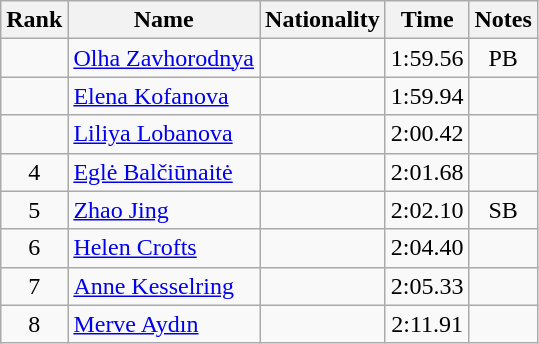<table class="wikitable sortable" style="text-align:center">
<tr>
<th>Rank</th>
<th>Name</th>
<th>Nationality</th>
<th>Time</th>
<th>Notes</th>
</tr>
<tr>
<td></td>
<td align=left><a href='#'>Olha Zavhorodnya</a></td>
<td align=left></td>
<td>1:59.56</td>
<td>PB</td>
</tr>
<tr>
<td></td>
<td align=left><a href='#'>Elena Kofanova</a></td>
<td align=left></td>
<td>1:59.94</td>
<td></td>
</tr>
<tr>
<td></td>
<td align=left><a href='#'>Liliya Lobanova</a></td>
<td align=left></td>
<td>2:00.42</td>
<td></td>
</tr>
<tr>
<td>4</td>
<td align=left><a href='#'>Eglė Balčiūnaitė</a></td>
<td align=left></td>
<td>2:01.68</td>
<td></td>
</tr>
<tr>
<td>5</td>
<td align=left><a href='#'>Zhao Jing</a></td>
<td align=left></td>
<td>2:02.10</td>
<td>SB</td>
</tr>
<tr>
<td>6</td>
<td align=left><a href='#'>Helen Crofts</a></td>
<td align=left></td>
<td>2:04.40</td>
<td></td>
</tr>
<tr>
<td>7</td>
<td align=left><a href='#'>Anne Kesselring</a></td>
<td align=left></td>
<td>2:05.33</td>
<td></td>
</tr>
<tr>
<td>8</td>
<td align=left><a href='#'>Merve Aydın</a></td>
<td align=left></td>
<td>2:11.91</td>
<td></td>
</tr>
</table>
